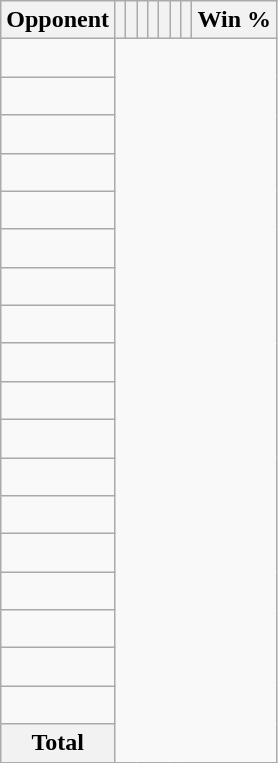<table class="wikitable sortable collapsible collapsed" style="text-align: center;">
<tr>
<th>Opponent</th>
<th></th>
<th></th>
<th></th>
<th></th>
<th></th>
<th></th>
<th></th>
<th>Win %</th>
</tr>
<tr>
<td align="left"><br></td>
</tr>
<tr>
<td align="left"><br></td>
</tr>
<tr>
<td align="left"><br></td>
</tr>
<tr>
<td align="left"><br></td>
</tr>
<tr>
<td align="left"><br></td>
</tr>
<tr>
<td align="left"><br></td>
</tr>
<tr>
<td align="left"><br></td>
</tr>
<tr>
<td align="left"><br></td>
</tr>
<tr>
<td align="left"><br></td>
</tr>
<tr>
<td align="left"><br></td>
</tr>
<tr>
<td align="left"><br></td>
</tr>
<tr>
<td align="left"><br></td>
</tr>
<tr>
<td align="left"><br></td>
</tr>
<tr>
<td align="left"><br></td>
</tr>
<tr>
<td align="left"><br></td>
</tr>
<tr>
<td align="left"><br></td>
</tr>
<tr>
<td align="left"><br></td>
</tr>
<tr>
<td align="left"><br></td>
</tr>
<tr class="sortbottom">
<th>Total<br></th>
</tr>
</table>
